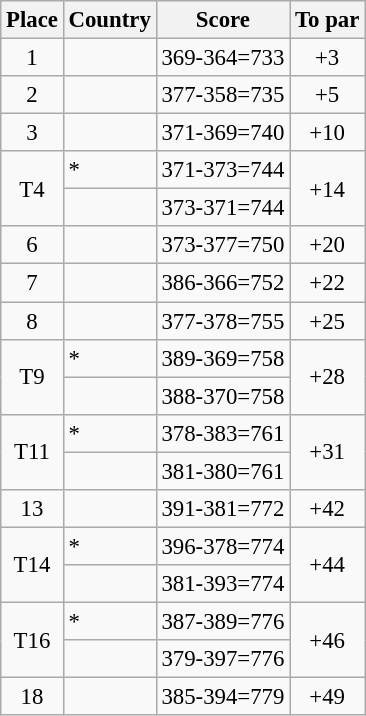<table class="wikitable" style="font-size:95%;">
<tr>
<th>Place</th>
<th>Country</th>
<th>Score</th>
<th>To par</th>
</tr>
<tr>
<td align="center">1</td>
<td></td>
<td align=center>369-364=733</td>
<td align="center">+3</td>
</tr>
<tr>
<td align="center">2</td>
<td></td>
<td align="center">377-358=735</td>
<td align="center">+5</td>
</tr>
<tr>
<td align="center">3</td>
<td></td>
<td align="center">371-369=740</td>
<td align="center">+10</td>
</tr>
<tr>
<td rowspan="2" align="center">T4</td>
<td> *</td>
<td align="center">371-373=744</td>
<td rowspan="2" align="center">+14</td>
</tr>
<tr>
<td></td>
<td align="center">373-371=744</td>
</tr>
<tr>
<td align="center">6</td>
<td></td>
<td align="center">373-377=750</td>
<td align="center">+20</td>
</tr>
<tr>
<td align="center">7</td>
<td></td>
<td align="center">386-366=752</td>
<td align="center">+22</td>
</tr>
<tr>
<td align="center">8</td>
<td></td>
<td align="center">377-378=755</td>
<td align="center">+25</td>
</tr>
<tr>
<td rowspan="2" align="center">T9</td>
<td> *</td>
<td align="center">389-369=758</td>
<td rowspan="2" align="center">+28</td>
</tr>
<tr>
<td></td>
<td align="center">388-370=758</td>
</tr>
<tr>
<td rowspan="2" align="center">T11</td>
<td> *</td>
<td align="center">378-383=761</td>
<td rowspan="2" align="center">+31</td>
</tr>
<tr>
<td></td>
<td align="center">381-380=761</td>
</tr>
<tr>
<td align="center">13</td>
<td></td>
<td align="center">391-381=772</td>
<td align="center">+42</td>
</tr>
<tr>
<td rowspan="2" align="center">T14</td>
<td> *</td>
<td align="center">396-378=774</td>
<td rowspan="2" align="center">+44</td>
</tr>
<tr>
<td></td>
<td align="center">381-393=774</td>
</tr>
<tr>
<td rowspan="2" align="center">T16</td>
<td> *</td>
<td align=center>387-389=776</td>
<td rowspan="2" align="center">+46</td>
</tr>
<tr>
<td></td>
<td align=center>379-397=776</td>
</tr>
<tr>
<td align=center>18</td>
<td></td>
<td>385-394=779</td>
<td align=center>+49</td>
</tr>
</table>
